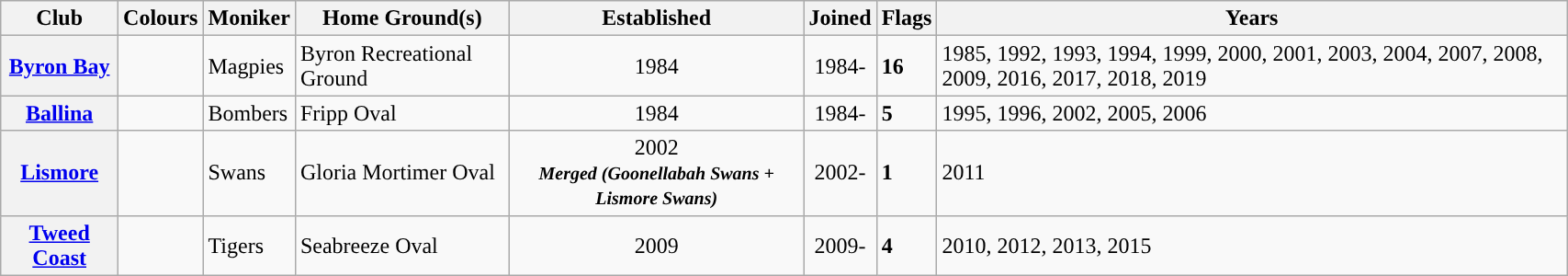<table class="wikitable sortable" style="width:90%; text-align:left">
<tr>
<th>Club</th>
<th>Colours</th>
<th>Moniker</th>
<th>Home Ground(s)</th>
<th>Established</th>
<th>Joined</th>
<th>Flags</th>
<th>Years</th>
</tr>
<tr>
<th><strong><a href='#'>Byron Bay</a></strong></th>
<td></td>
<td>Magpies</td>
<td>Byron Recreational Ground</td>
<td style="text-align:center;">1984</td>
<td style="text-align:center;">1984-</td>
<td><strong>16</strong></td>
<td>1985, 1992, 1993, 1994, 1999, 2000, 2001, 2003, 2004, 2007, 2008, 2009, 2016, 2017, 2018, 2019</td>
</tr>
<tr>
<th><strong><a href='#'>Ballina</a></strong></th>
<td></td>
<td>Bombers</td>
<td>Fripp Oval</td>
<td style="text-align:center;">1984</td>
<td style="text-align:center;">1984-</td>
<td><strong>5</strong></td>
<td>1995, 1996, 2002, 2005, 2006</td>
</tr>
<tr>
<th><strong><a href='#'>Lismore</a></strong></th>
<td></td>
<td>Swans</td>
<td>Gloria Mortimer Oval</td>
<td style="text-align:center;">2002<br><small><strong><em>Merged (Goonellabah Swans + Lismore Swans)</em></strong></small></td>
<td style="text-align:center;">2002-</td>
<td><strong>1</strong></td>
<td>2011</td>
</tr>
<tr>
<th><strong><a href='#'>Tweed Coast</a></strong></th>
<td></td>
<td>Tigers</td>
<td>Seabreeze Oval</td>
<td style="text-align:center;">2009</td>
<td style="text-align:center;">2009-</td>
<td><strong>4</strong></td>
<td>2010, 2012, 2013, 2015</td>
</tr>
</table>
